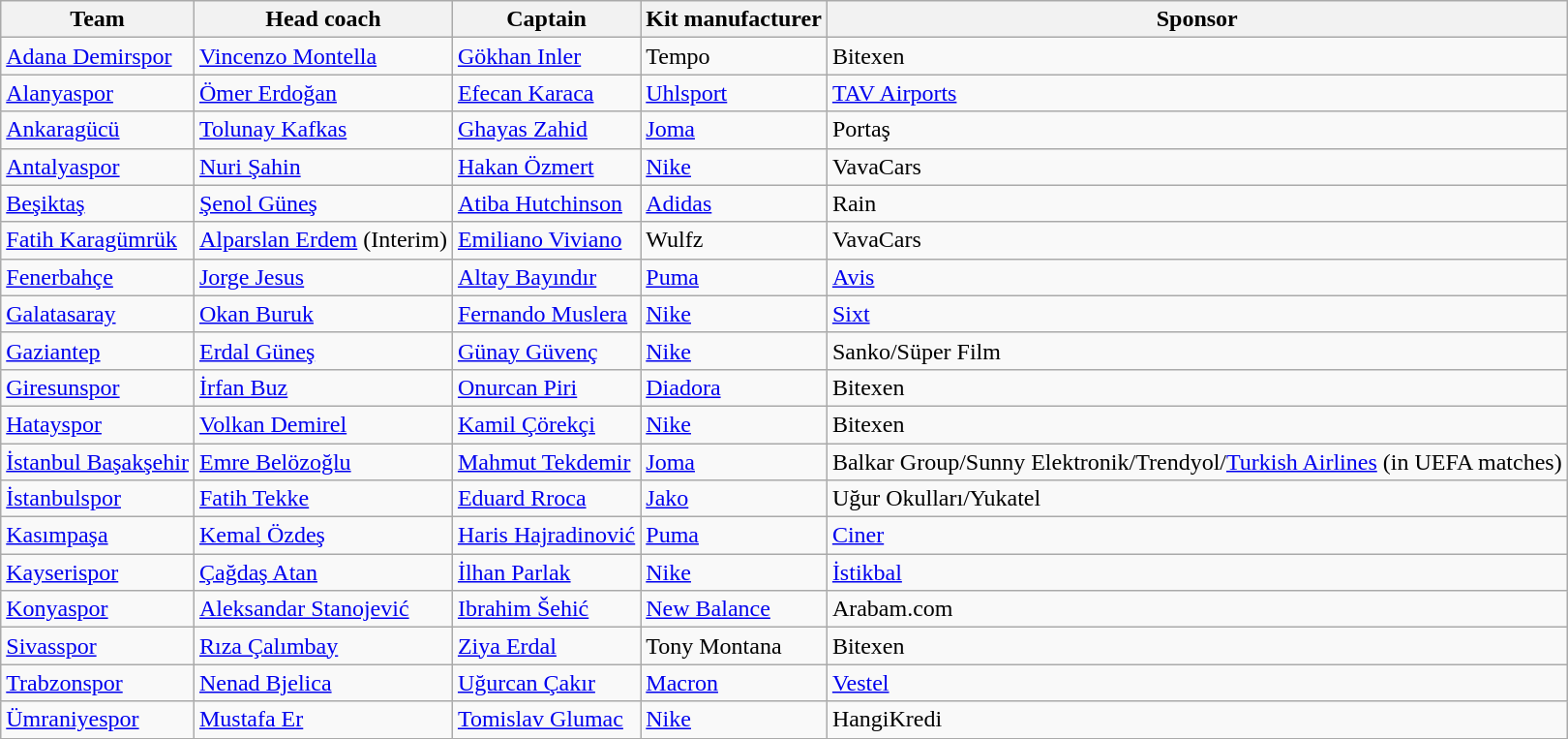<table class="wikitable sortable" style="text-align: left;">
<tr>
<th>Team</th>
<th>Head coach</th>
<th>Captain</th>
<th>Kit manufacturer</th>
<th>Sponsor</th>
</tr>
<tr>
<td><a href='#'>Adana Demirspor</a></td>
<td> <a href='#'>Vincenzo Montella</a></td>
<td> <a href='#'>Gökhan Inler</a></td>
<td>Tempo</td>
<td>Bitexen</td>
</tr>
<tr>
<td><a href='#'>Alanyaspor</a></td>
<td> <a href='#'>Ömer Erdoğan</a></td>
<td> <a href='#'>Efecan Karaca</a></td>
<td><a href='#'>Uhlsport</a></td>
<td><a href='#'>TAV Airports</a></td>
</tr>
<tr>
<td><a href='#'>Ankaragücü</a></td>
<td> <a href='#'>Tolunay Kafkas</a></td>
<td> <a href='#'>Ghayas Zahid</a></td>
<td><a href='#'>Joma</a></td>
<td>Portaş</td>
</tr>
<tr>
<td><a href='#'>Antalyaspor</a></td>
<td> <a href='#'>Nuri Şahin</a></td>
<td> <a href='#'>Hakan Özmert</a></td>
<td><a href='#'>Nike</a></td>
<td>VavaCars</td>
</tr>
<tr>
<td><a href='#'>Beşiktaş</a></td>
<td> <a href='#'>Şenol Güneş</a></td>
<td> <a href='#'>Atiba Hutchinson</a></td>
<td><a href='#'>Adidas</a></td>
<td>Rain</td>
</tr>
<tr>
<td><a href='#'>Fatih Karagümrük</a></td>
<td> <a href='#'>Alparslan Erdem</a> (Interim)</td>
<td> <a href='#'>Emiliano Viviano</a></td>
<td>Wulfz</td>
<td>VavaCars</td>
</tr>
<tr>
<td><a href='#'>Fenerbahçe</a></td>
<td> <a href='#'>Jorge Jesus</a></td>
<td> <a href='#'>Altay Bayındır</a></td>
<td><a href='#'>Puma</a></td>
<td><a href='#'>Avis</a></td>
</tr>
<tr>
<td><a href='#'>Galatasaray</a></td>
<td> <a href='#'>Okan Buruk</a></td>
<td> <a href='#'>Fernando Muslera</a></td>
<td><a href='#'>Nike</a></td>
<td><a href='#'>Sixt</a></td>
</tr>
<tr>
<td><a href='#'>Gaziantep</a></td>
<td> <a href='#'>Erdal Güneş</a></td>
<td> <a href='#'>Günay Güvenç</a></td>
<td><a href='#'>Nike</a></td>
<td>Sanko/Süper Film</td>
</tr>
<tr>
<td><a href='#'>Giresunspor</a></td>
<td> <a href='#'>İrfan Buz</a></td>
<td> <a href='#'>Onurcan Piri</a></td>
<td><a href='#'>Diadora</a></td>
<td>Bitexen</td>
</tr>
<tr>
<td><a href='#'>Hatayspor</a></td>
<td> <a href='#'>Volkan Demirel</a></td>
<td> <a href='#'>Kamil Çörekçi</a></td>
<td><a href='#'>Nike</a></td>
<td>Bitexen</td>
</tr>
<tr>
<td><a href='#'>İstanbul Başakşehir</a></td>
<td> <a href='#'>Emre Belözoğlu</a></td>
<td> <a href='#'>Mahmut Tekdemir</a></td>
<td><a href='#'>Joma</a></td>
<td>Balkar Group/Sunny Elektronik/Trendyol/<a href='#'>Turkish Airlines</a> (in UEFA matches)</td>
</tr>
<tr>
<td><a href='#'>İstanbulspor</a></td>
<td> <a href='#'>Fatih Tekke</a></td>
<td> <a href='#'>Eduard Rroca</a></td>
<td><a href='#'>Jako</a></td>
<td>Uğur Okulları/Yukatel</td>
</tr>
<tr>
<td><a href='#'>Kasımpaşa</a></td>
<td> <a href='#'>Kemal Özdeş</a></td>
<td> <a href='#'>Haris Hajradinović</a></td>
<td><a href='#'>Puma</a></td>
<td><a href='#'>Ciner</a></td>
</tr>
<tr>
<td><a href='#'>Kayserispor</a></td>
<td> <a href='#'>Çağdaş Atan</a></td>
<td> <a href='#'>İlhan Parlak</a></td>
<td><a href='#'>Nike</a></td>
<td><a href='#'>İstikbal</a></td>
</tr>
<tr>
<td><a href='#'>Konyaspor</a></td>
<td> <a href='#'>Aleksandar Stanojević</a></td>
<td> <a href='#'>Ibrahim Šehić</a></td>
<td><a href='#'>New Balance</a></td>
<td>Arabam.com</td>
</tr>
<tr>
<td><a href='#'>Sivasspor</a></td>
<td> <a href='#'>Rıza Çalımbay</a></td>
<td> <a href='#'>Ziya Erdal</a></td>
<td>Tony Montana</td>
<td>Bitexen</td>
</tr>
<tr>
<td><a href='#'>Trabzonspor</a></td>
<td> <a href='#'>Nenad Bjelica</a></td>
<td> <a href='#'>Uğurcan Çakır</a></td>
<td><a href='#'>Macron</a></td>
<td><a href='#'>Vestel</a></td>
</tr>
<tr>
<td><a href='#'>Ümraniyespor</a></td>
<td> <a href='#'>Mustafa Er</a></td>
<td> <a href='#'>Tomislav Glumac</a></td>
<td><a href='#'>Nike</a></td>
<td>HangiKredi</td>
</tr>
<tr>
</tr>
</table>
